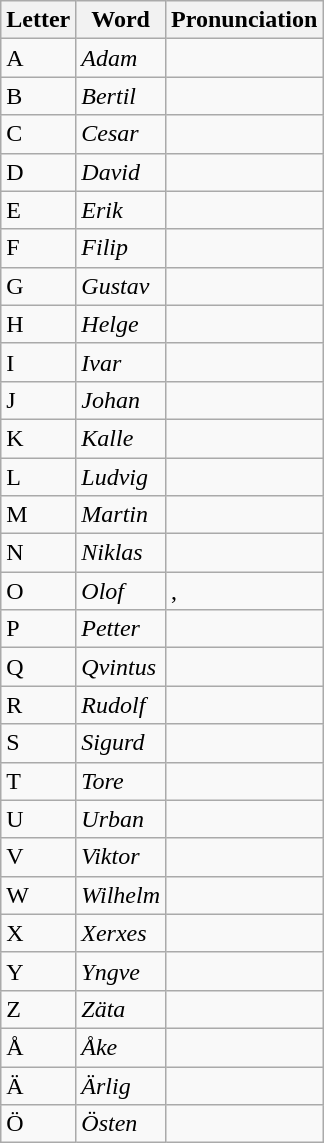<table class="wikitable">
<tr>
<th>Letter</th>
<th>Word</th>
<th>Pronunciation</th>
</tr>
<tr>
<td>A</td>
<td><em>Adam</em></td>
<td></td>
</tr>
<tr>
<td>B</td>
<td><em>Bertil</em></td>
<td></td>
</tr>
<tr>
<td>C</td>
<td><em>Cesar</em></td>
<td></td>
</tr>
<tr>
<td>D</td>
<td><em>David</em></td>
<td></td>
</tr>
<tr>
<td>E</td>
<td><em>Erik</em></td>
<td></td>
</tr>
<tr>
<td>F</td>
<td><em>Filip</em></td>
<td></td>
</tr>
<tr>
<td>G</td>
<td><em>Gustav</em></td>
<td></td>
</tr>
<tr>
<td>H</td>
<td><em>Helge</em></td>
<td></td>
</tr>
<tr>
<td>I</td>
<td><em>Ivar</em></td>
<td></td>
</tr>
<tr>
<td>J</td>
<td><em>Johan</em></td>
<td></td>
</tr>
<tr>
<td>K</td>
<td><em>Kalle</em></td>
<td></td>
</tr>
<tr>
<td>L</td>
<td><em>Ludvig</em></td>
<td></td>
</tr>
<tr>
<td>M</td>
<td><em>Martin</em></td>
<td></td>
</tr>
<tr>
<td>N</td>
<td><em>Niklas</em></td>
<td></td>
</tr>
<tr>
<td>O</td>
<td><em>Olof</em></td>
<td>, </td>
</tr>
<tr>
<td>P</td>
<td><em>Petter</em></td>
<td></td>
</tr>
<tr>
<td>Q</td>
<td><em>Qvintus</em></td>
<td></td>
</tr>
<tr>
<td>R</td>
<td><em>Rudolf</em></td>
<td></td>
</tr>
<tr>
<td>S</td>
<td><em>Sigurd</em></td>
<td></td>
</tr>
<tr>
<td>T</td>
<td><em>Tore</em></td>
<td></td>
</tr>
<tr>
<td>U</td>
<td><em>Urban</em></td>
<td></td>
</tr>
<tr>
<td>V</td>
<td><em>Viktor</em></td>
<td></td>
</tr>
<tr>
<td>W</td>
<td><em>Wilhelm</em></td>
<td></td>
</tr>
<tr>
<td>X</td>
<td><em>Xerxes</em></td>
<td></td>
</tr>
<tr>
<td>Y</td>
<td><em>Yngve</em></td>
<td></td>
</tr>
<tr>
<td>Z</td>
<td><em>Zäta</em></td>
<td></td>
</tr>
<tr>
<td>Å</td>
<td><em>Åke</em></td>
<td></td>
</tr>
<tr>
<td>Ä</td>
<td><em>Ärlig</em></td>
<td></td>
</tr>
<tr>
<td>Ö</td>
<td><em>Östen</em></td>
<td></td>
</tr>
</table>
